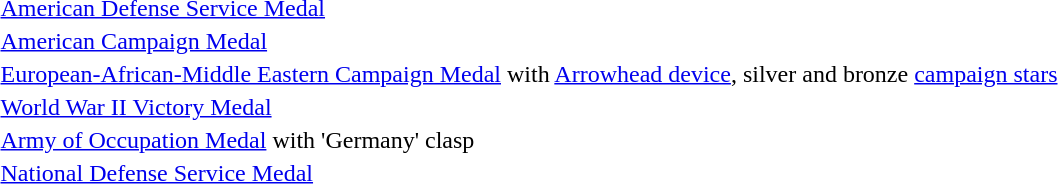<table>
<tr>
<td></td>
<td><a href='#'>American Defense Service Medal</a></td>
</tr>
<tr>
<td></td>
<td><a href='#'>American Campaign Medal</a></td>
</tr>
<tr>
<td></td>
<td><a href='#'>European-African-Middle Eastern Campaign Medal</a> with <a href='#'>Arrowhead device</a>, silver and bronze <a href='#'>campaign stars</a></td>
</tr>
<tr>
<td></td>
<td><a href='#'>World War II Victory Medal</a></td>
</tr>
<tr>
<td></td>
<td><a href='#'>Army of Occupation Medal</a> with 'Germany' clasp</td>
</tr>
<tr>
<td></td>
<td><a href='#'>National Defense Service Medal</a></td>
</tr>
</table>
